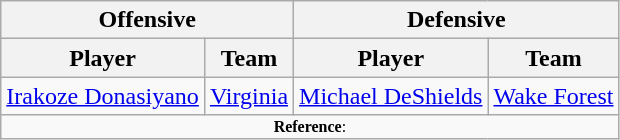<table class="wikitable" style="text-align: center;">
<tr>
<th colspan="2">Offensive</th>
<th colspan="2">Defensive</th>
</tr>
<tr>
<th>Player</th>
<th>Team</th>
<th>Player</th>
<th>Team</th>
</tr>
<tr>
<td><a href='#'>Irakoze Donasiyano</a></td>
<td><a href='#'>Virginia</a></td>
<td><a href='#'>Michael DeShields</a></td>
<td><a href='#'>Wake Forest</a></td>
</tr>
<tr>
<td colspan="12"  style="font-size:8pt; text-align:center;"><strong>Reference</strong>:</td>
</tr>
</table>
